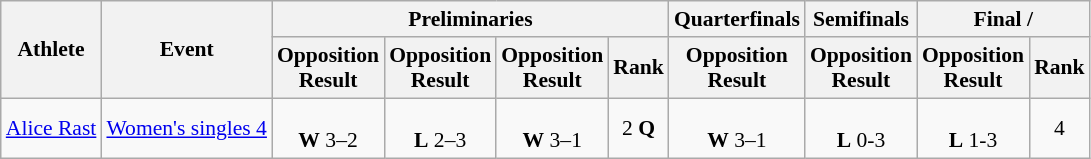<table class=wikitable style="font-size:90%">
<tr>
<th rowspan="2">Athlete</th>
<th rowspan="2">Event</th>
<th colspan="4">Preliminaries</th>
<th>Quarterfinals</th>
<th>Semifinals</th>
<th colspan="2">Final / </th>
</tr>
<tr>
<th>Opposition<br>Result</th>
<th>Opposition<br>Result</th>
<th>Opposition<br>Result</th>
<th>Rank</th>
<th>Opposition<br>Result</th>
<th>Opposition<br>Result</th>
<th>Opposition<br>Result</th>
<th>Rank</th>
</tr>
<tr>
<td><a href='#'>Alice Rast</a></td>
<td><a href='#'>Women's singles 4</a></td>
<td align="center"><br><strong>W</strong> 3–2</td>
<td align="center"><br><strong>L</strong> 2–3</td>
<td align="center"><br><strong>W</strong> 3–1</td>
<td align="center">2 <strong>Q</strong></td>
<td align="center"><br><strong>W</strong> 3–1</td>
<td align="center"><br><strong>L</strong> 0-3</td>
<td align="center"><br><strong>L</strong> 1-3</td>
<td align="center">4</td>
</tr>
</table>
